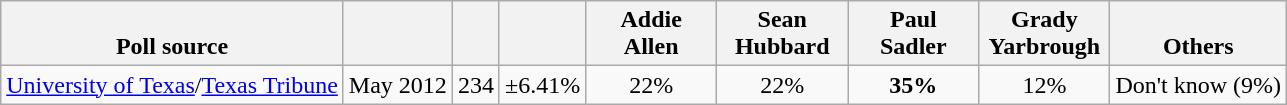<table class="wikitable" style="text-align:center">
<tr valign= bottom>
<th>Poll source</th>
<th></th>
<th></th>
<th></th>
<th style="width:80px;">Addie<br>Allen</th>
<th style="width:80px;">Sean<br>Hubbard</th>
<th style="width:80px;">Paul<br>Sadler</th>
<th style="width:80px;">Grady<br>Yarbrough</th>
<th>Others</th>
</tr>
<tr>
<td align=left><a href='#'>University of Texas</a>/<a href='#'>Texas Tribune</a></td>
<td>May 2012</td>
<td>234</td>
<td>±6.41%</td>
<td>22%</td>
<td>22%</td>
<td><strong>35%</strong></td>
<td>12%</td>
<td>Don't know (9%)</td>
</tr>
</table>
